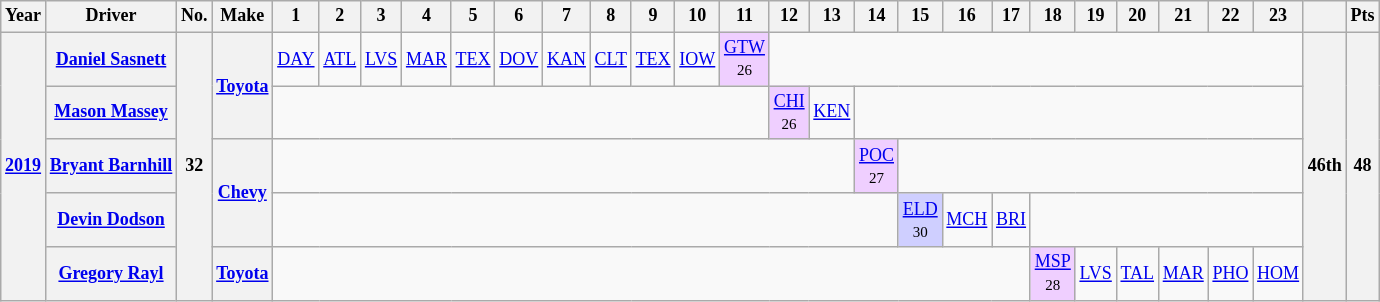<table class="wikitable" style="text-align:center; font-size:75%">
<tr>
<th>Year</th>
<th>Driver</th>
<th>No.</th>
<th>Make</th>
<th>1</th>
<th>2</th>
<th>3</th>
<th>4</th>
<th>5</th>
<th>6</th>
<th>7</th>
<th>8</th>
<th>9</th>
<th>10</th>
<th>11</th>
<th>12</th>
<th>13</th>
<th>14</th>
<th>15</th>
<th>16</th>
<th>17</th>
<th>18</th>
<th>19</th>
<th>20</th>
<th>21</th>
<th>22</th>
<th>23</th>
<th></th>
<th>Pts</th>
</tr>
<tr>
<th rowspan=5><a href='#'>2019</a></th>
<th><a href='#'>Daniel Sasnett</a></th>
<th rowspan=5>32</th>
<th rowspan=2><a href='#'>Toyota</a></th>
<td><a href='#'>DAY</a></td>
<td><a href='#'>ATL</a></td>
<td><a href='#'>LVS</a></td>
<td><a href='#'>MAR</a></td>
<td><a href='#'>TEX</a></td>
<td><a href='#'>DOV</a></td>
<td><a href='#'>KAN</a></td>
<td><a href='#'>CLT</a></td>
<td><a href='#'>TEX</a></td>
<td><a href='#'>IOW</a></td>
<td style="background:#EFCFFF;"><a href='#'>GTW</a><br><small>26</small></td>
<td colspan=12></td>
<th rowspan=5>46th</th>
<th rowspan=5>48</th>
</tr>
<tr>
<th><a href='#'>Mason Massey</a></th>
<td colspan=11></td>
<td style="background:#EFCFFF;"><a href='#'>CHI</a><br><small>26</small></td>
<td><a href='#'>KEN</a></td>
<td colspan=10></td>
</tr>
<tr>
<th><a href='#'>Bryant Barnhill</a></th>
<th rowspan=2><a href='#'>Chevy</a></th>
<td colspan=13></td>
<td style="background:#EFCFFF;"><a href='#'>POC</a><br><small>27</small></td>
<td colspan=9></td>
</tr>
<tr>
<th><a href='#'>Devin Dodson</a></th>
<td colspan=14></td>
<td style="background-color:#CFCFFF"><a href='#'>ELD</a><br><small>30</small></td>
<td><a href='#'>MCH</a></td>
<td><a href='#'>BRI</a></td>
<td colspan=6></td>
</tr>
<tr>
<th><a href='#'>Gregory Rayl</a></th>
<th><a href='#'>Toyota</a></th>
<td colspan=17></td>
<td style="background:#EFCFFF;"><a href='#'>MSP</a><br><small>28</small></td>
<td><a href='#'>LVS</a></td>
<td><a href='#'>TAL</a></td>
<td><a href='#'>MAR</a></td>
<td><a href='#'>PHO</a></td>
<td><a href='#'>HOM</a></td>
</tr>
</table>
